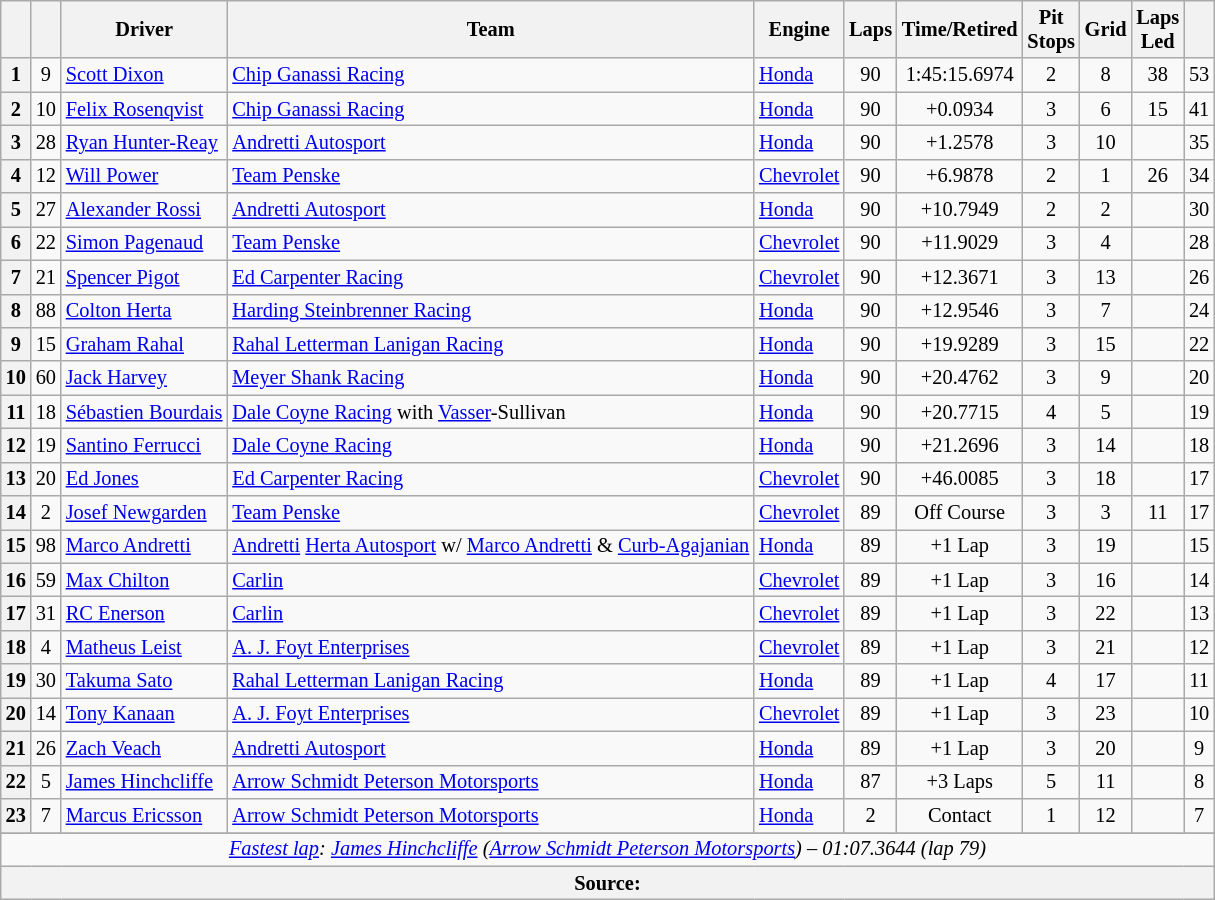<table class="wikitable sortable" style="font-size:85%;">
<tr>
<th scope="col"></th>
<th scope="col"></th>
<th scope="col">Driver</th>
<th scope="col">Team</th>
<th scope="col">Engine</th>
<th class="unsortable" scope="col">Laps</th>
<th class="unsortable" scope="col">Time/Retired</th>
<th scope="col">Pit<br>Stops</th>
<th scope="col">Grid</th>
<th scope="col">Laps<br>Led</th>
<th scope="col"></th>
</tr>
<tr>
<th>1</th>
<td align="center">9</td>
<td> <a href='#'>Scott Dixon</a> <strong></strong></td>
<td><a href='#'>Chip Ganassi Racing</a></td>
<td><a href='#'>Honda</a></td>
<td align="center">90</td>
<td align="center">1:45:15.6974</td>
<td align="center">2</td>
<td align="center">8</td>
<td align="center">38</td>
<td align="center">53</td>
</tr>
<tr>
<th>2</th>
<td align="center">10</td>
<td> <a href='#'>Felix Rosenqvist</a> <strong></strong></td>
<td><a href='#'>Chip Ganassi Racing</a></td>
<td><a href='#'>Honda</a></td>
<td align="center">90</td>
<td align="center">+0.0934</td>
<td align="center">3</td>
<td align="center">6</td>
<td align="center">15</td>
<td align="center">41</td>
</tr>
<tr>
<th>3</th>
<td align="center">28</td>
<td> <a href='#'>Ryan Hunter-Reay</a></td>
<td><a href='#'>Andretti Autosport</a></td>
<td><a href='#'>Honda</a></td>
<td align="center">90</td>
<td align="center">+1.2578</td>
<td align="center">3</td>
<td align="center">10</td>
<td align="center"></td>
<td align="center">35</td>
</tr>
<tr>
<th>4</th>
<td align="center">12</td>
<td> <a href='#'>Will Power</a></td>
<td><a href='#'>Team Penske</a></td>
<td><a href='#'>Chevrolet</a></td>
<td align="center">90</td>
<td align="center">+6.9878</td>
<td align="center">2</td>
<td align="center">1</td>
<td align="center">26</td>
<td align="center">34</td>
</tr>
<tr>
<th>5</th>
<td align="center">27</td>
<td> <a href='#'>Alexander Rossi</a> <strong></strong></td>
<td><a href='#'>Andretti Autosport</a></td>
<td><a href='#'>Honda</a></td>
<td align="center">90</td>
<td align="center">+10.7949</td>
<td align="center">2</td>
<td align="center">2</td>
<td align="center"></td>
<td align="center">30</td>
</tr>
<tr>
<th>6</th>
<td align="center">22</td>
<td> <a href='#'>Simon Pagenaud</a> <strong></strong></td>
<td><a href='#'>Team Penske</a></td>
<td><a href='#'>Chevrolet</a></td>
<td align="center">90</td>
<td align="center">+11.9029</td>
<td align="center">3</td>
<td align="center">4</td>
<td align="center"></td>
<td align="center">28</td>
</tr>
<tr>
<th>7</th>
<td align="center">21</td>
<td> <a href='#'>Spencer Pigot</a></td>
<td><a href='#'>Ed Carpenter Racing</a></td>
<td><a href='#'>Chevrolet</a></td>
<td align="center">90</td>
<td align="center">+12.3671</td>
<td align="center">3</td>
<td align="center">13</td>
<td align="center"></td>
<td align="center">26</td>
</tr>
<tr>
<th>8</th>
<td align="center">88</td>
<td> <a href='#'>Colton Herta</a> <strong></strong></td>
<td><a href='#'>Harding Steinbrenner Racing</a></td>
<td><a href='#'>Honda</a></td>
<td align="center">90</td>
<td align="center">+12.9546</td>
<td align="center">3</td>
<td align="center">7</td>
<td align="center"></td>
<td align="center">24</td>
</tr>
<tr>
<th>9</th>
<td align="center">15</td>
<td> <a href='#'>Graham Rahal</a> <strong></strong></td>
<td><a href='#'>Rahal Letterman Lanigan Racing</a></td>
<td><a href='#'>Honda</a></td>
<td align="center">90</td>
<td align="center">+19.9289</td>
<td align="center">3</td>
<td align="center">15</td>
<td align="center"></td>
<td align="center">22</td>
</tr>
<tr>
<th>10</th>
<td align="center">60</td>
<td> <a href='#'>Jack Harvey</a></td>
<td><a href='#'>Meyer Shank Racing</a></td>
<td><a href='#'>Honda</a></td>
<td align="center">90</td>
<td align="center">+20.4762</td>
<td align="center">3</td>
<td align="center">9</td>
<td align="center"></td>
<td align="center">20</td>
</tr>
<tr>
<th>11</th>
<td align="center">18</td>
<td> <a href='#'>Sébastien Bourdais</a></td>
<td><a href='#'>Dale Coyne Racing</a> with <a href='#'>Vasser</a>-Sullivan</td>
<td><a href='#'>Honda</a></td>
<td align="center">90</td>
<td align="center">+20.7715</td>
<td align="center">4</td>
<td align="center">5</td>
<td align="center"></td>
<td align="center">19</td>
</tr>
<tr>
<th>12</th>
<td align="center">19</td>
<td> <a href='#'>Santino Ferrucci</a> <strong></strong></td>
<td><a href='#'>Dale Coyne Racing</a></td>
<td><a href='#'>Honda</a></td>
<td align="center">90</td>
<td align="center">+21.2696</td>
<td align="center">3</td>
<td align="center">14</td>
<td align="center"></td>
<td align="center">18</td>
</tr>
<tr>
<th>13</th>
<td align="center">20</td>
<td> <a href='#'>Ed Jones</a></td>
<td><a href='#'>Ed Carpenter Racing</a></td>
<td><a href='#'>Chevrolet</a></td>
<td align="center">90</td>
<td align="center">+46.0085</td>
<td align="center">3</td>
<td align="center">18</td>
<td align="center"></td>
<td align="center">17</td>
</tr>
<tr>
<th>14</th>
<td align="center">2</td>
<td> <a href='#'>Josef Newgarden</a> <strong></strong></td>
<td><a href='#'>Team Penske</a></td>
<td><a href='#'>Chevrolet</a></td>
<td align="center">89</td>
<td align="center">Off Course</td>
<td align="center">3</td>
<td align="center">3</td>
<td align="center">11</td>
<td align="center">17</td>
</tr>
<tr>
<th>15</th>
<td align="center">98</td>
<td> <a href='#'>Marco Andretti</a></td>
<td><a href='#'>Andretti</a> <a href='#'>Herta Autosport</a> w/ <a href='#'>Marco Andretti</a> & <a href='#'>Curb-Agajanian</a></td>
<td><a href='#'>Honda</a></td>
<td align="center">89</td>
<td align="center">+1 Lap</td>
<td align="center">3</td>
<td align="center">19</td>
<td align="center"></td>
<td align="center">15</td>
</tr>
<tr>
<th>16</th>
<td align="center">59</td>
<td> <a href='#'>Max Chilton</a></td>
<td><a href='#'>Carlin</a></td>
<td><a href='#'>Chevrolet</a></td>
<td align="center">89</td>
<td align="center">+1 Lap</td>
<td align="center">3</td>
<td align="center">16</td>
<td align="center"></td>
<td align="center">14</td>
</tr>
<tr>
<th>17</th>
<td align="center">31</td>
<td> <a href='#'>RC Enerson</a> <strong></strong></td>
<td><a href='#'>Carlin</a></td>
<td><a href='#'>Chevrolet</a></td>
<td align="center">89</td>
<td align="center">+1 Lap</td>
<td align="center">3</td>
<td align="center">22</td>
<td align="center"></td>
<td align="center">13</td>
</tr>
<tr>
<th>18</th>
<td align="center">4</td>
<td> <a href='#'>Matheus Leist</a></td>
<td><a href='#'>A. J. Foyt Enterprises</a></td>
<td><a href='#'>Chevrolet</a></td>
<td align="center">89</td>
<td align="center">+1 Lap</td>
<td align="center">3</td>
<td align="center">21</td>
<td align="center"></td>
<td align="center">12</td>
</tr>
<tr>
<th>19</th>
<td align="center">30</td>
<td> <a href='#'>Takuma Sato</a></td>
<td><a href='#'>Rahal Letterman Lanigan Racing</a></td>
<td><a href='#'>Honda</a></td>
<td align="center">89</td>
<td align="center">+1 Lap</td>
<td align="center">4</td>
<td align="center">17</td>
<td align="center"></td>
<td align="center">11</td>
</tr>
<tr>
<th>20</th>
<td align="center">14</td>
<td> <a href='#'>Tony Kanaan</a></td>
<td><a href='#'>A. J. Foyt Enterprises</a></td>
<td><a href='#'>Chevrolet</a></td>
<td align="center">89</td>
<td align="center">+1 Lap</td>
<td align="center">3</td>
<td align="center">23</td>
<td align="center"></td>
<td align="center">10</td>
</tr>
<tr>
<th>21</th>
<td align="center">26</td>
<td> <a href='#'>Zach Veach</a></td>
<td><a href='#'>Andretti Autosport</a></td>
<td><a href='#'>Honda</a></td>
<td align="center">89</td>
<td align="center">+1 Lap</td>
<td align="center">3</td>
<td align="center">20</td>
<td align="center"></td>
<td align="center">9</td>
</tr>
<tr>
<th>22</th>
<td align="center">5</td>
<td> <a href='#'>James Hinchcliffe</a></td>
<td><a href='#'>Arrow Schmidt Peterson Motorsports</a></td>
<td><a href='#'>Honda</a></td>
<td align="center">87</td>
<td align="center">+3 Laps</td>
<td align="center">5</td>
<td align="center">11</td>
<td align="center"></td>
<td align="center">8</td>
</tr>
<tr>
<th>23</th>
<td align="center">7</td>
<td> <a href='#'>Marcus Ericsson</a> <strong></strong></td>
<td><a href='#'>Arrow Schmidt Peterson Motorsports</a></td>
<td><a href='#'>Honda</a></td>
<td align="center">2</td>
<td align="center">Contact</td>
<td align="center">1</td>
<td align="center">12</td>
<td align="center"></td>
<td align="center">7</td>
</tr>
<tr>
</tr>
<tr class="sortbottom">
<td colspan="11" style="text-align:center"><em><a href='#'>Fastest lap</a>:  <a href='#'>James Hinchcliffe</a> (<a href='#'>Arrow Schmidt Peterson Motorsports</a>) – 01:07.3644 (lap 79)</em></td>
</tr>
<tr class="sortbottom">
<th colspan="11">Source:</th>
</tr>
</table>
